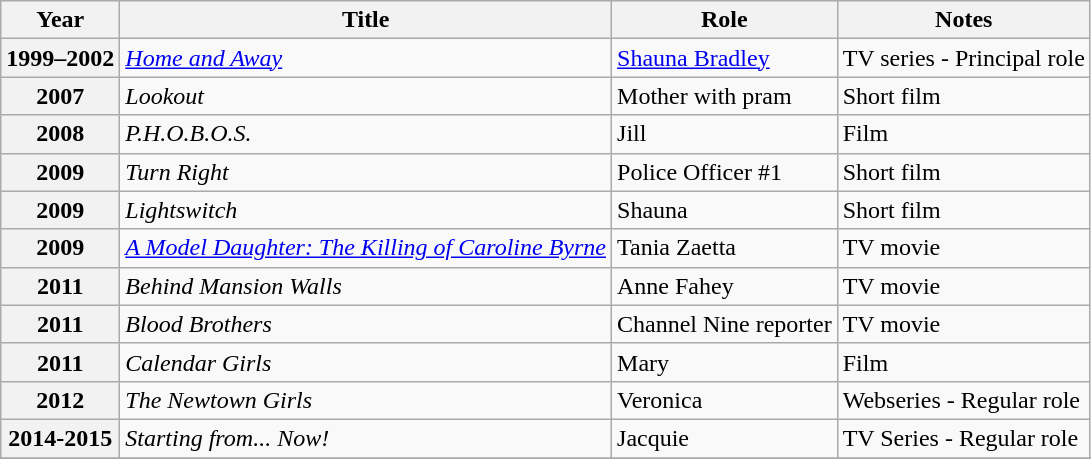<table class="wikitable sortable plainrowheaders">
<tr>
<th scope="col">Year</th>
<th scope="col">Title</th>
<th scope="col">Role</th>
<th scope="col" class="unsortable">Notes</th>
</tr>
<tr>
<th scope="row">1999–2002</th>
<td><em><a href='#'>Home and Away</a></em></td>
<td><a href='#'>Shauna Bradley</a></td>
<td>TV series - Principal role</td>
</tr>
<tr>
<th scope="row">2007</th>
<td><em>Lookout</em></td>
<td>Mother with pram</td>
<td>Short film</td>
</tr>
<tr>
<th scope="row">2008</th>
<td><em>P.H.O.B.O.S.</em></td>
<td>Jill</td>
<td>Film</td>
</tr>
<tr>
<th scope="row">2009</th>
<td><em>Turn Right</em></td>
<td>Police Officer #1</td>
<td>Short film</td>
</tr>
<tr>
<th scope="row">2009</th>
<td><em>Lightswitch</em></td>
<td>Shauna</td>
<td>Short film</td>
</tr>
<tr>
<th scope="row">2009</th>
<td><em><a href='#'>A Model Daughter: The Killing of Caroline Byrne</a></em></td>
<td>Tania Zaetta</td>
<td>TV movie</td>
</tr>
<tr>
<th scope="row">2011</th>
<td><em>Behind Mansion Walls</em></td>
<td>Anne Fahey</td>
<td>TV movie</td>
</tr>
<tr>
<th scope="row">2011</th>
<td><em>Blood Brothers</em></td>
<td>Channel Nine reporter</td>
<td>TV movie</td>
</tr>
<tr>
<th scope="row">2011</th>
<td><em>Calendar Girls</em></td>
<td>Mary</td>
<td>Film</td>
</tr>
<tr>
<th scope="row">2012</th>
<td><em>The Newtown Girls</em></td>
<td>Veronica</td>
<td>Webseries - Regular role</td>
</tr>
<tr>
<th scope="row">2014-2015</th>
<td><em>Starting from... Now!</em></td>
<td>Jacquie</td>
<td>TV Series - Regular role</td>
</tr>
<tr>
</tr>
</table>
